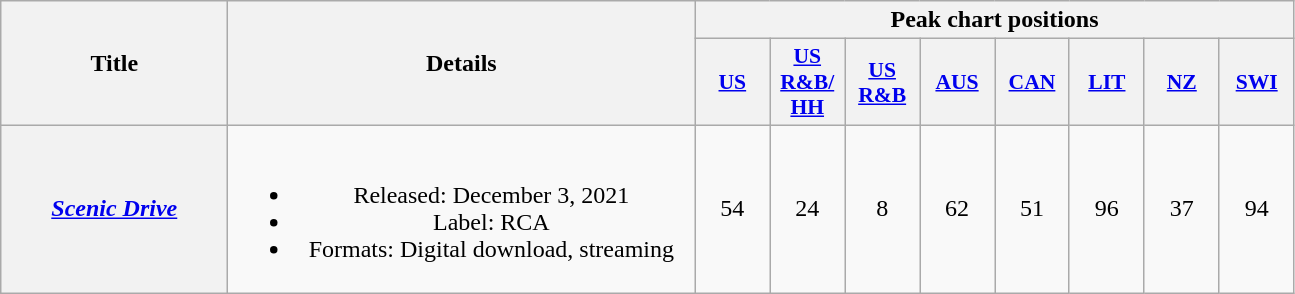<table class="wikitable plainrowheaders" style="text-align:center;">
<tr>
<th scope="col" rowspan="2" style="width:9em;">Title</th>
<th scope="col" rowspan="2" style="width:19em;">Details</th>
<th scope="col" colspan="8">Peak chart positions</th>
</tr>
<tr>
<th scope="col" style="width:3em;font-size:90%;"><a href='#'>US</a><br></th>
<th scope="col" style="width:3em;font-size:90%;"><a href='#'>US<br>R&B/<br>HH</a><br></th>
<th scope="col" style="width:3em;font-size:90%;"><a href='#'>US R&B</a><br></th>
<th scope="col" style="width:3em;font-size:90%;"><a href='#'>AUS</a><br></th>
<th scope="col" style="width:3em;font-size:90%;"><a href='#'>CAN</a><br></th>
<th scope="col" style="width:3em;font-size:90%;"><a href='#'>LIT</a><br></th>
<th scope="col" style="width:3em;font-size:90%;"><a href='#'>NZ</a><br></th>
<th scope="col" style="width:3em;font-size:90%;"><a href='#'>SWI</a><br></th>
</tr>
<tr>
<th scope="row"><em><a href='#'>Scenic Drive</a></em></th>
<td><br><ul><li>Released: December 3, 2021</li><li>Label: RCA</li><li>Formats: Digital download, streaming</li></ul></td>
<td>54</td>
<td>24</td>
<td>8</td>
<td>62</td>
<td>51</td>
<td>96</td>
<td>37</td>
<td>94</td>
</tr>
</table>
